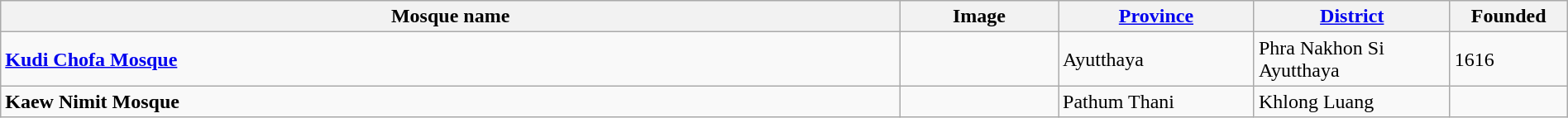<table class="wikitable sortable" width="100%">
<tr>
<th><strong>Mosque name</strong></th>
<th width="120px" class="unsortable"><strong>Image</strong></th>
<th width="12.5%"><a href='#'>Province</a></th>
<th width=12.5%><a href='#'>District</a></th>
<th width=7.5%><strong>Founded</strong></th>
</tr>
<tr>
<td><strong><a href='#'>Kudi Chofa Mosque</a></strong></td>
<td></td>
<td>Ayutthaya</td>
<td>Phra Nakhon Si Ayutthaya</td>
<td>1616</td>
</tr>
<tr>
<td><strong>Kaew Nimit Mosque</strong></td>
<td></td>
<td>Pathum Thani</td>
<td>Khlong Luang</td>
<td></td>
</tr>
</table>
